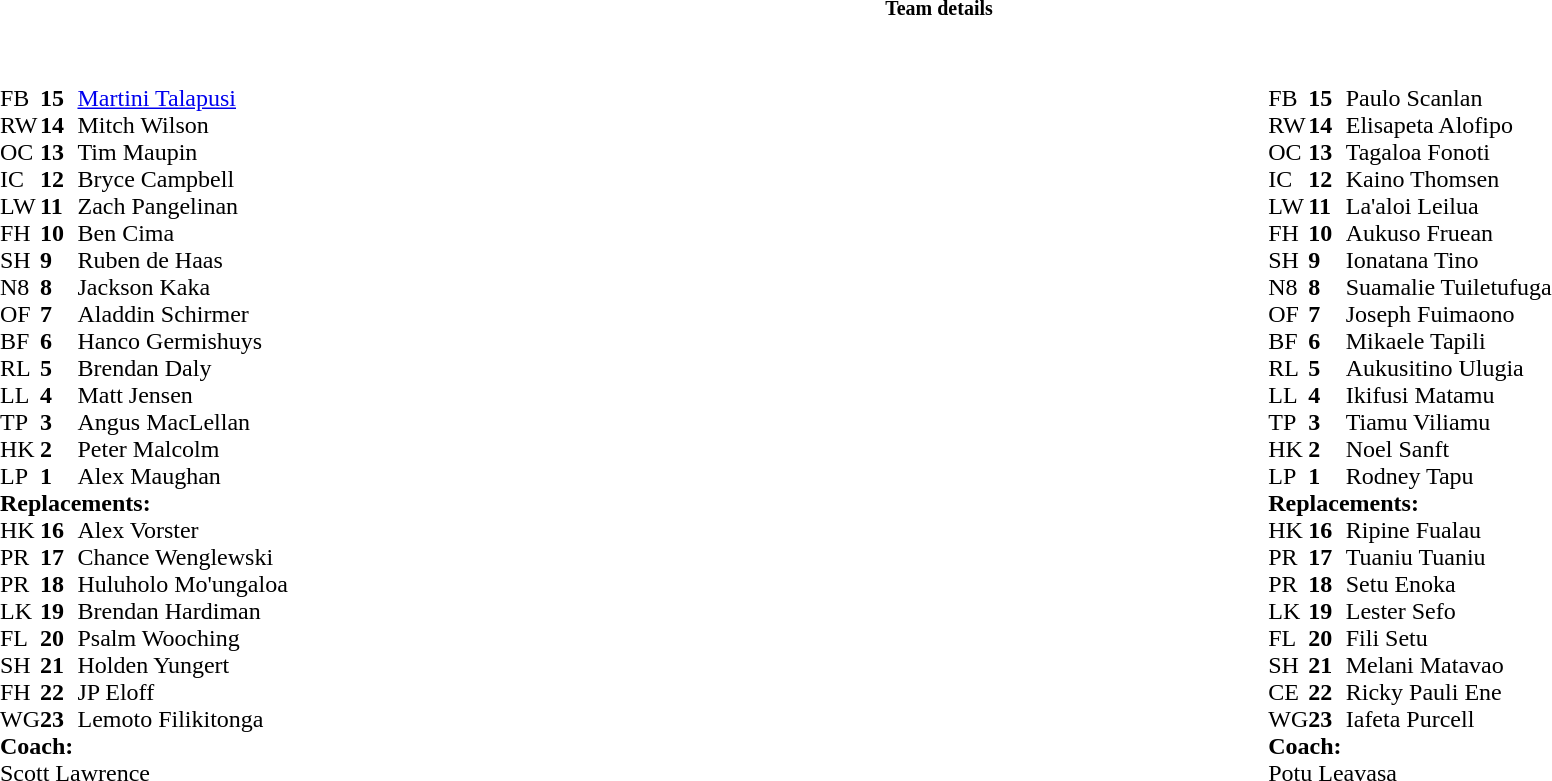<table border="0" width="100%" class="collapsible collapsed">
<tr>
<th><small>Team details</small></th>
</tr>
<tr>
<td><br><table style="width:100%;">
<tr>
<td style="vertical-align:top; width:50%"><br><table cellspacing="0" cellpadding="0">
<tr>
<th width="25"></th>
<th width="25"></th>
</tr>
<tr>
<td>FB</td>
<td><strong>15</strong></td>
<td><a href='#'>Martini Talapusi</a></td>
</tr>
<tr>
<td>RW</td>
<td><strong>14</strong></td>
<td>Mitch Wilson</td>
</tr>
<tr>
<td>OC</td>
<td><strong>13</strong></td>
<td>Tim Maupin</td>
</tr>
<tr>
<td>IC</td>
<td><strong>12</strong></td>
<td>Bryce Campbell</td>
</tr>
<tr>
<td>LW</td>
<td><strong>11</strong></td>
<td>Zach Pangelinan</td>
</tr>
<tr>
<td>FH</td>
<td><strong>10</strong></td>
<td>Ben Cima</td>
</tr>
<tr>
<td>SH</td>
<td><strong>9</strong></td>
<td>Ruben de Haas</td>
</tr>
<tr>
<td>N8</td>
<td><strong>8</strong></td>
<td>Jackson Kaka</td>
</tr>
<tr>
<td>OF</td>
<td><strong>7</strong></td>
<td>Aladdin Schirmer</td>
</tr>
<tr>
<td>BF</td>
<td><strong>6</strong></td>
<td>Hanco Germishuys </td>
</tr>
<tr>
<td>RL</td>
<td><strong>5</strong></td>
<td>Brendan Daly</td>
</tr>
<tr>
<td>LL</td>
<td><strong>4</strong></td>
<td>Matt Jensen</td>
</tr>
<tr>
<td>TP</td>
<td><strong>3</strong></td>
<td>Angus MacLellan</td>
</tr>
<tr>
<td>HK</td>
<td><strong>2</strong></td>
<td>Peter Malcolm</td>
</tr>
<tr>
<td>LP</td>
<td><strong>1</strong></td>
<td>Alex Maughan</td>
</tr>
<tr>
<td colspan=3><strong>Replacements:</strong></td>
</tr>
<tr>
<td>HK</td>
<td><strong>16</strong></td>
<td>Alex Vorster</td>
</tr>
<tr>
<td>PR</td>
<td><strong>17</strong></td>
<td>Chance Wenglewski</td>
</tr>
<tr>
<td>PR</td>
<td><strong>18</strong></td>
<td>Huluholo Mo'ungaloa</td>
</tr>
<tr>
<td>LK</td>
<td><strong>19</strong></td>
<td>Brendan Hardiman</td>
</tr>
<tr>
<td>FL</td>
<td><strong>20</strong></td>
<td>Psalm Wooching</td>
</tr>
<tr>
<td>SH</td>
<td><strong>21</strong></td>
<td>Holden Yungert</td>
</tr>
<tr>
<td>FH</td>
<td><strong>22</strong></td>
<td>JP Eloff</td>
</tr>
<tr>
<td>WG</td>
<td><strong>23</strong></td>
<td>Lemoto Filikitonga</td>
</tr>
<tr>
<td colspan=3><strong>Coach:</strong></td>
</tr>
<tr>
<td colspan="4"> Scott Lawrence</td>
</tr>
</table>
</td>
<td style="vertical-align:top; width:50%"><br><table cellspacing="0" cellpadding="0" style="margin:auto">
<tr>
<th width="25"></th>
<th width="25"></th>
</tr>
<tr>
<td>FB</td>
<td><strong>15</strong></td>
<td>Paulo Scanlan</td>
</tr>
<tr>
<td>RW</td>
<td><strong>14</strong></td>
<td>Elisapeta Alofipo</td>
</tr>
<tr>
<td>OC</td>
<td><strong>13</strong></td>
<td>Tagaloa Fonoti</td>
</tr>
<tr>
<td>IC</td>
<td><strong>12</strong></td>
<td>Kaino Thomsen</td>
</tr>
<tr>
<td>LW</td>
<td><strong>11</strong></td>
<td>La'aloi Leilua</td>
</tr>
<tr>
<td>FH</td>
<td><strong>10</strong></td>
<td>Aukuso Fruean</td>
</tr>
<tr>
<td>SH</td>
<td><strong>9</strong></td>
<td>Ionatana Tino</td>
</tr>
<tr>
<td>N8</td>
<td><strong>8</strong></td>
<td>Suamalie Tuiletufuga</td>
</tr>
<tr>
<td>OF</td>
<td><strong>7</strong></td>
<td>Joseph Fuimaono</td>
</tr>
<tr>
<td>BF</td>
<td><strong>6</strong></td>
<td>Mikaele Tapili</td>
</tr>
<tr>
<td>RL</td>
<td><strong>5</strong></td>
<td>Aukusitino Ulugia</td>
</tr>
<tr>
<td>LL</td>
<td><strong>4</strong></td>
<td>Ikifusi Matamu</td>
</tr>
<tr>
<td>TP</td>
<td><strong>3</strong></td>
<td>Tiamu Viliamu</td>
</tr>
<tr>
<td>HK</td>
<td><strong>2</strong></td>
<td>Noel Sanft</td>
</tr>
<tr>
<td>LP</td>
<td><strong>1</strong></td>
<td>Rodney Tapu</td>
</tr>
<tr>
<td colspan=3><strong>Replacements:</strong></td>
</tr>
<tr>
<td>HK</td>
<td><strong>16</strong></td>
<td>Ripine Fualau</td>
</tr>
<tr>
<td>PR</td>
<td><strong>17</strong></td>
<td>Tuaniu Tuaniu</td>
</tr>
<tr>
<td>PR</td>
<td><strong>18</strong></td>
<td>Setu Enoka</td>
</tr>
<tr>
<td>LK</td>
<td><strong>19</strong></td>
<td>Lester Sefo</td>
</tr>
<tr>
<td>FL</td>
<td><strong>20</strong></td>
<td>Fili Setu</td>
</tr>
<tr>
<td>SH</td>
<td><strong>21</strong></td>
<td>Melani Matavao</td>
</tr>
<tr>
<td>CE</td>
<td><strong>22</strong></td>
<td>Ricky Pauli Ene</td>
</tr>
<tr>
<td>WG</td>
<td><strong>23</strong></td>
<td>Iafeta Purcell</td>
</tr>
<tr>
<td colspan=3><strong>Coach:</strong></td>
</tr>
<tr>
<td colspan="4"> Potu Leavasa</td>
</tr>
</table>
</td>
</tr>
</table>
<table style="width:100%">
<tr>
<td></td>
</tr>
</table>
</td>
</tr>
</table>
